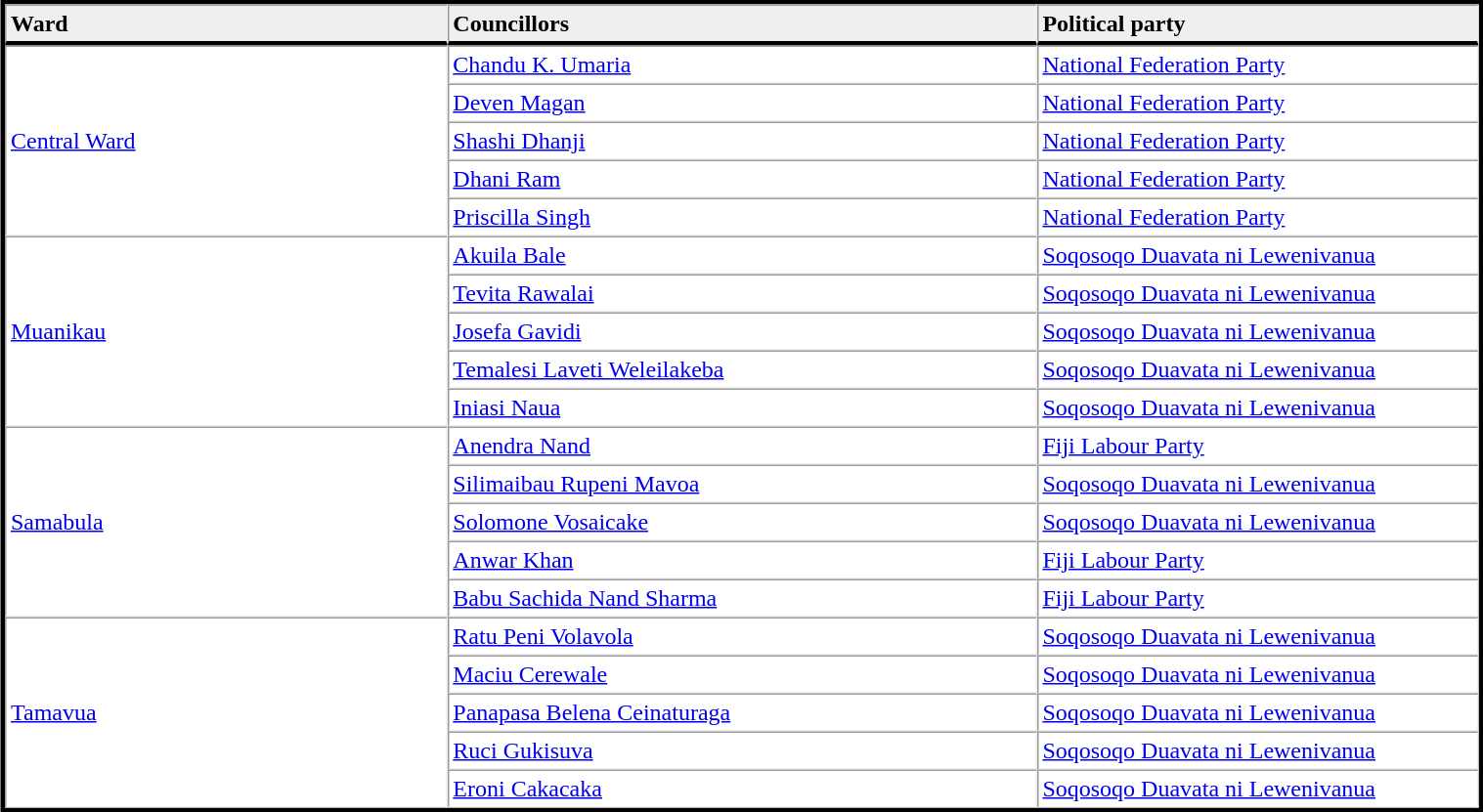<table table width="80%" border="1" align="center" cellpadding=3 cellspacing=0 style="margin:5px; border:3px solid;">
<tr>
<td td width="30%" style="border-bottom:3px solid; background:#efefef;"><strong>Ward</strong></td>
<td td width="40%" style="border-bottom:3px solid; background:#efefef;"><strong>Councillors</strong></td>
<td td width="30%" style="border-bottom:3px solid; background:#efefef;"><strong>Political party</strong></td>
</tr>
<tr>
<td rowspan=5><a href='#'>Central Ward</a></td>
<td><a href='#'>Chandu K. Umaria</a></td>
<td><a href='#'>National Federation Party</a></td>
</tr>
<tr>
<td><a href='#'>Deven Magan</a></td>
<td><a href='#'>National Federation Party</a></td>
</tr>
<tr>
<td><a href='#'>Shashi Dhanji</a></td>
<td><a href='#'>National Federation Party</a></td>
</tr>
<tr>
<td><a href='#'>Dhani Ram</a></td>
<td><a href='#'>National Federation Party</a></td>
</tr>
<tr>
<td><a href='#'>Priscilla Singh</a></td>
<td><a href='#'>National Federation Party</a></td>
</tr>
<tr>
<td rowspan=5><a href='#'>Muanikau</a></td>
<td><a href='#'>Akuila Bale</a></td>
<td><a href='#'>Soqosoqo Duavata ni Lewenivanua</a></td>
</tr>
<tr>
<td><a href='#'>Tevita Rawalai</a></td>
<td><a href='#'>Soqosoqo Duavata ni Lewenivanua</a></td>
</tr>
<tr>
<td><a href='#'>Josefa Gavidi</a></td>
<td><a href='#'>Soqosoqo Duavata ni Lewenivanua</a></td>
</tr>
<tr>
<td><a href='#'>Temalesi Laveti Weleilakeba</a></td>
<td><a href='#'>Soqosoqo Duavata ni Lewenivanua</a></td>
</tr>
<tr>
<td><a href='#'>Iniasi Naua</a></td>
<td><a href='#'>Soqosoqo Duavata ni Lewenivanua</a></td>
</tr>
<tr>
<td rowspan=5><a href='#'>Samabula</a></td>
<td><a href='#'>Anendra Nand</a></td>
<td><a href='#'>Fiji Labour Party</a></td>
</tr>
<tr>
<td><a href='#'>Silimaibau Rupeni Mavoa</a></td>
<td><a href='#'>Soqosoqo Duavata ni Lewenivanua</a></td>
</tr>
<tr>
<td><a href='#'>Solomone Vosaicake</a></td>
<td><a href='#'>Soqosoqo Duavata ni Lewenivanua</a></td>
</tr>
<tr>
<td><a href='#'>Anwar Khan</a></td>
<td><a href='#'>Fiji Labour Party</a></td>
</tr>
<tr>
<td><a href='#'>Babu Sachida Nand Sharma</a></td>
<td><a href='#'>Fiji Labour Party</a></td>
</tr>
<tr>
<td rowspan=6><a href='#'>Tamavua</a></td>
<td><a href='#'>Ratu Peni Volavola</a></td>
<td><a href='#'>Soqosoqo Duavata ni Lewenivanua</a></td>
</tr>
<tr>
<td><a href='#'>Maciu Cerewale</a></td>
<td><a href='#'>Soqosoqo Duavata ni Lewenivanua</a></td>
</tr>
<tr>
<td><a href='#'>Panapasa Belena Ceinaturaga</a></td>
<td><a href='#'>Soqosoqo Duavata ni Lewenivanua</a></td>
</tr>
<tr>
<td><a href='#'>Ruci Gukisuva</a></td>
<td><a href='#'>Soqosoqo Duavata ni Lewenivanua</a></td>
</tr>
<tr>
<td><a href='#'>Eroni Cakacaka</a></td>
<td><a href='#'>Soqosoqo Duavata ni Lewenivanua</a></td>
</tr>
</table>
